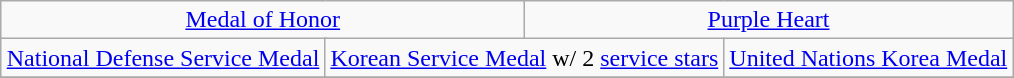<table class="wikitable" style="margin:1em auto; text-align:center;">
<tr>
<td colspan="3"><a href='#'>Medal of Honor</a></td>
<td colspan="3"><a href='#'>Purple Heart</a></td>
</tr>
<tr>
<td colspan="2"><a href='#'>National Defense Service Medal</a></td>
<td colspan="2"><a href='#'>Korean Service Medal</a> w/ 2 <a href='#'>service stars</a></td>
<td colspan="2"><a href='#'>United Nations Korea Medal</a></td>
</tr>
<tr>
</tr>
</table>
